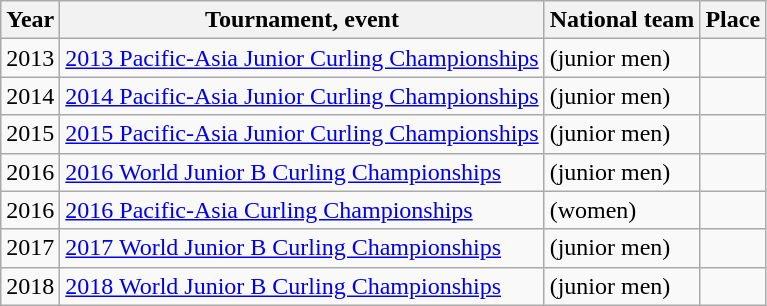<table class="wikitable">
<tr>
<th scope="col">Year</th>
<th scope="col">Tournament, event</th>
<th scope="col">National team</th>
<th scope="col">Place</th>
</tr>
<tr>
<td>2013</td>
<td><a href='#'>2013 Pacific-Asia Junior Curling Championships</a></td>
<td> (junior men)</td>
<td></td>
</tr>
<tr>
<td>2014</td>
<td><a href='#'>2014 Pacific-Asia Junior Curling Championships</a></td>
<td> (junior men)</td>
<td></td>
</tr>
<tr>
<td>2015</td>
<td><a href='#'>2015 Pacific-Asia Junior Curling Championships</a></td>
<td> (junior men)</td>
<td></td>
</tr>
<tr>
<td>2016</td>
<td><a href='#'>2016 World Junior B Curling Championships</a></td>
<td> (junior men)</td>
<td></td>
</tr>
<tr>
<td>2016</td>
<td><a href='#'>2016 Pacific-Asia Curling Championships</a></td>
<td> (women)</td>
<td></td>
</tr>
<tr>
<td>2017</td>
<td><a href='#'>2017 World Junior B Curling Championships</a></td>
<td> (junior men)</td>
<td></td>
</tr>
<tr>
<td>2018</td>
<td><a href='#'>2018 World Junior B Curling Championships</a></td>
<td> (junior men)</td>
<td></td>
</tr>
</table>
